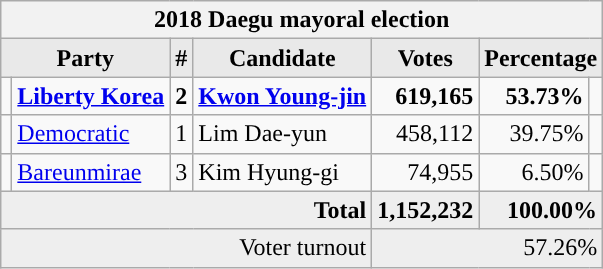<table class="wikitable">
<tr>
<th colspan="7">2018 Daegu mayoral election</th>
</tr>
<tr>
<th style="background-color:#E9E9E9" colspan=2>Party</th>
<th style="background-color:#E9E9E9">#</th>
<th style="background-color:#E9E9E9">Candidate</th>
<th style="background-color:#E9E9E9">Votes</th>
<th style="background-color:#E9E9E9" colspan=2>Percentage</th>
</tr>
<tr style="font-weight:bold">
<td></td>
<td align=left><a href='#'>Liberty Korea</a></td>
<td align=center>2</td>
<td align=left><a href='#'>Kwon Young-jin</a></td>
<td align=right>619,165</td>
<td align=right>53.73%</td>
<td align=right></td>
</tr>
<tr>
<td></td>
<td align=left><a href='#'>Democratic</a></td>
<td align=center>1</td>
<td align=left>Lim Dae-yun</td>
<td align=right>458,112</td>
<td align=right>39.75%</td>
<td align=right></td>
</tr>
<tr>
<td></td>
<td align=left><a href='#'>Bareunmirae</a></td>
<td align=center>3</td>
<td align=left>Kim Hyung-gi</td>
<td align=right>74,955</td>
<td align=right>6.50%</td>
<td align=right></td>
</tr>
<tr bgcolor="#EEEEEE" style="font-weight:bold">
<td colspan="4" align=right>Total</td>
<td align=right>1,152,232</td>
<td align=right colspan=2>100.00%</td>
</tr>
<tr bgcolor="#EEEEEE">
<td colspan="4" align="right">Voter turnout</td>
<td colspan="3" align="right">57.26%</td>
</tr>
</table>
